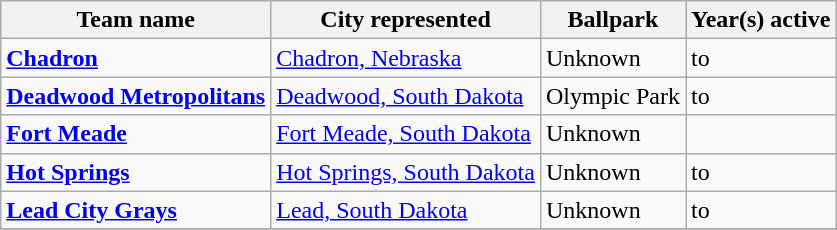<table class="wikitable">
<tr>
<th>Team name</th>
<th>City represented</th>
<th>Ballpark</th>
<th>Year(s) active</th>
</tr>
<tr>
<td><strong><a href='#'>Chadron</a></strong></td>
<td><a href='#'>Chadron, Nebraska</a></td>
<td>Unknown</td>
<td> to </td>
</tr>
<tr>
<td><strong><a href='#'>Deadwood Metropolitans</a></strong></td>
<td><a href='#'>Deadwood, South Dakota</a></td>
<td>Olympic Park</td>
<td> to </td>
</tr>
<tr>
<td><strong><a href='#'>Fort Meade</a></strong></td>
<td><a href='#'>Fort Meade, South Dakota</a></td>
<td>Unknown</td>
<td></td>
</tr>
<tr>
<td><strong><a href='#'>Hot Springs</a></strong></td>
<td><a href='#'>Hot Springs, South Dakota</a></td>
<td>Unknown</td>
<td> to </td>
</tr>
<tr>
<td><strong><a href='#'>Lead City Grays</a></strong></td>
<td><a href='#'>Lead, South Dakota</a></td>
<td>Unknown</td>
<td> to </td>
</tr>
<tr>
</tr>
</table>
